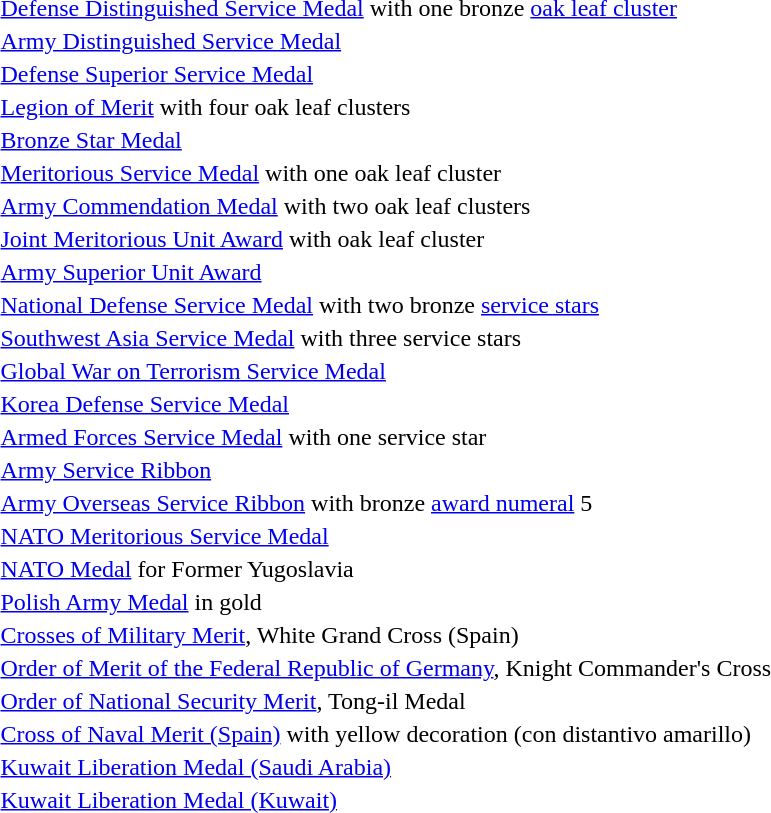<table>
<tr>
<td></td>
<td><a href='#'>Defense Distinguished Service Medal</a> with one bronze <a href='#'>oak leaf cluster</a></td>
</tr>
<tr>
<td></td>
<td><a href='#'>Army Distinguished Service Medal</a></td>
</tr>
<tr>
<td></td>
<td><a href='#'>Defense Superior Service Medal</a></td>
</tr>
<tr>
<td></td>
<td><a href='#'>Legion of Merit</a> with four oak leaf clusters</td>
</tr>
<tr>
<td></td>
<td><a href='#'>Bronze Star Medal</a></td>
</tr>
<tr>
<td></td>
<td><a href='#'>Meritorious Service Medal</a> with one oak leaf cluster</td>
</tr>
<tr>
<td></td>
<td><a href='#'>Army Commendation Medal</a> with two oak leaf clusters</td>
</tr>
<tr>
<td></td>
<td><a href='#'>Joint Meritorious Unit Award</a> with oak leaf cluster</td>
</tr>
<tr>
<td></td>
<td><a href='#'>Army Superior Unit Award</a></td>
</tr>
<tr>
<td><span></span><span></span></td>
<td><a href='#'>National Defense Service Medal</a> with two bronze <a href='#'>service stars</a></td>
</tr>
<tr>
<td><span></span><span></span><span></span></td>
<td><a href='#'>Southwest Asia Service Medal</a> with three service stars</td>
</tr>
<tr>
<td></td>
<td><a href='#'>Global War on Terrorism Service Medal</a></td>
</tr>
<tr>
<td></td>
<td><a href='#'>Korea Defense Service Medal</a></td>
</tr>
<tr>
<td></td>
<td><a href='#'>Armed Forces Service Medal</a> with one service star</td>
</tr>
<tr>
<td></td>
<td><a href='#'>Army Service Ribbon</a></td>
</tr>
<tr>
<td><span></span></td>
<td><a href='#'>Army Overseas Service Ribbon</a> with bronze <a href='#'>award numeral</a> 5</td>
</tr>
<tr>
<td></td>
<td><a href='#'>NATO Meritorious Service Medal</a></td>
</tr>
<tr>
<td></td>
<td><a href='#'>NATO Medal</a> for Former Yugoslavia</td>
</tr>
<tr>
<td></td>
<td><a href='#'>Polish Army Medal</a> in gold</td>
</tr>
<tr>
<td></td>
<td><a href='#'>Crosses of Military Merit</a>, White Grand Cross (Spain)</td>
</tr>
<tr>
<td></td>
<td><a href='#'>Order of Merit of the Federal Republic of Germany</a>, Knight Commander's Cross</td>
</tr>
<tr>
<td></td>
<td><a href='#'>Order of National Security Merit</a>, Tong-il Medal</td>
</tr>
<tr>
<td></td>
<td><a href='#'>Cross of Naval Merit (Spain)</a> with yellow decoration (con distantivo amarillo)</td>
</tr>
<tr>
<td></td>
<td><a href='#'>Kuwait Liberation Medal (Saudi Arabia)</a></td>
</tr>
<tr>
<td></td>
<td><a href='#'>Kuwait Liberation Medal (Kuwait)</a></td>
</tr>
</table>
